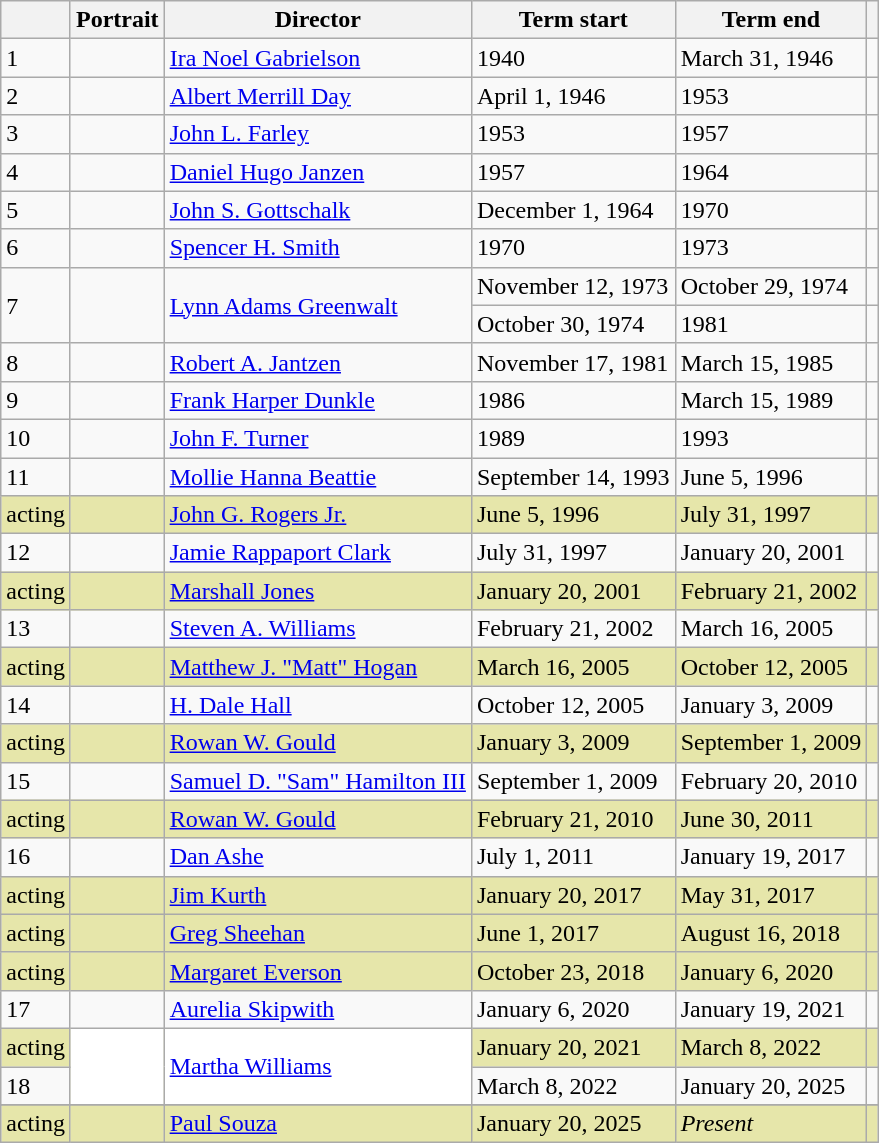<table class="wikitable">
<tr>
<th></th>
<th>Portrait</th>
<th>Director</th>
<th>Term start</th>
<th>Term end</th>
<th></th>
</tr>
<tr>
<td>1</td>
<td></td>
<td><a href='#'>Ira Noel Gabrielson</a></td>
<td>1940</td>
<td>March 31, 1946</td>
<td></td>
</tr>
<tr>
<td>2</td>
<td></td>
<td><a href='#'>Albert Merrill Day</a></td>
<td>April 1, 1946</td>
<td>1953</td>
<td></td>
</tr>
<tr>
<td>3</td>
<td></td>
<td><a href='#'>John L. Farley</a></td>
<td>1953</td>
<td>1957</td>
<td></td>
</tr>
<tr>
<td>4</td>
<td></td>
<td><a href='#'>Daniel Hugo Janzen</a></td>
<td>1957</td>
<td>1964</td>
<td></td>
</tr>
<tr>
<td>5</td>
<td></td>
<td><a href='#'>John S. Gottschalk</a></td>
<td>December 1, 1964</td>
<td>1970</td>
<td></td>
</tr>
<tr>
<td>6</td>
<td></td>
<td><a href='#'>Spencer H. Smith</a></td>
<td>1970</td>
<td>1973</td>
<td></td>
</tr>
<tr>
<td rowspan="2">7</td>
<td rowspan="2"></td>
<td rowspan="2"><a href='#'>Lynn Adams Greenwalt</a></td>
<td>November 12, 1973</td>
<td>October 29, 1974</td>
<td></td>
</tr>
<tr>
<td>October 30, 1974</td>
<td>1981</td>
<td></td>
</tr>
<tr>
<td>8</td>
<td></td>
<td><a href='#'>Robert A. Jantzen</a></td>
<td>November 17, 1981</td>
<td>March 15, 1985</td>
<td></td>
</tr>
<tr>
<td>9</td>
<td></td>
<td><a href='#'>Frank Harper Dunkle</a></td>
<td>1986</td>
<td>March 15, 1989</td>
<td></td>
</tr>
<tr>
<td>10</td>
<td></td>
<td><a href='#'>John F. Turner</a></td>
<td>1989</td>
<td>1993</td>
<td></td>
</tr>
<tr>
<td>11</td>
<td></td>
<td><a href='#'>Mollie Hanna Beattie</a></td>
<td>September 14, 1993</td>
<td>June 5, 1996</td>
<td></td>
</tr>
<tr bgcolor="#e6e6aa">
<td>acting</td>
<td></td>
<td><a href='#'>John G. Rogers Jr.</a></td>
<td>June 5, 1996</td>
<td>July 31, 1997</td>
<td></td>
</tr>
<tr>
<td>12</td>
<td></td>
<td><a href='#'>Jamie Rappaport Clark</a></td>
<td>July 31, 1997</td>
<td>January 20, 2001</td>
<td></td>
</tr>
<tr bgcolor="#e6e6aa">
<td>acting</td>
<td></td>
<td><a href='#'>Marshall Jones</a></td>
<td>January 20, 2001</td>
<td>February 21, 2002</td>
<td></td>
</tr>
<tr>
<td>13</td>
<td></td>
<td><a href='#'>Steven A. Williams</a></td>
<td>February 21, 2002</td>
<td>March 16, 2005</td>
<td></td>
</tr>
<tr bgcolor="#e6e6aa">
<td>acting</td>
<td></td>
<td><a href='#'>Matthew J. "Matt" Hogan</a></td>
<td>March 16, 2005</td>
<td>October 12, 2005</td>
<td></td>
</tr>
<tr>
<td>14</td>
<td></td>
<td><a href='#'>H. Dale Hall</a></td>
<td>October 12, 2005</td>
<td>January 3, 2009</td>
<td></td>
</tr>
<tr bgcolor="#e6e6aa">
<td>acting</td>
<td></td>
<td><a href='#'>Rowan W. Gould</a></td>
<td>January 3, 2009</td>
<td>September 1, 2009</td>
<td></td>
</tr>
<tr>
<td>15</td>
<td></td>
<td><a href='#'>Samuel D. "Sam" Hamilton III</a></td>
<td>September 1, 2009</td>
<td>February 20, 2010</td>
<td></td>
</tr>
<tr bgcolor="#e6e6aa">
<td>acting</td>
<td></td>
<td><a href='#'>Rowan W. Gould</a></td>
<td>February 21, 2010</td>
<td>June 30, 2011</td>
<td></td>
</tr>
<tr>
<td>16</td>
<td></td>
<td><a href='#'>Dan Ashe</a></td>
<td>July 1, 2011</td>
<td>January 19, 2017</td>
<td></td>
</tr>
<tr bgcolor="#e6e6aa">
<td>acting</td>
<td></td>
<td><a href='#'>Jim Kurth</a></td>
<td>January 20, 2017</td>
<td>May 31, 2017</td>
<td></td>
</tr>
<tr bgcolor="#e6e6aa">
<td>acting</td>
<td></td>
<td><a href='#'>Greg Sheehan</a></td>
<td>June 1, 2017</td>
<td>August 16, 2018</td>
<td></td>
</tr>
<tr bgcolor="#e6e6aa">
<td>acting</td>
<td></td>
<td><a href='#'>Margaret Everson</a></td>
<td>October 23, 2018</td>
<td>January 6, 2020</td>
<td></td>
</tr>
<tr>
<td>17</td>
<td></td>
<td><a href='#'>Aurelia Skipwith</a></td>
<td>January 6, 2020</td>
<td>January 19, 2021</td>
<td></td>
</tr>
<tr bgcolor="#e6e6aa">
<td>acting</td>
<td rowspan="2" bgcolor="#ffffff"></td>
<td rowspan="2" bgcolor="#ffffff"><a href='#'>Martha Williams</a></td>
<td>January 20, 2021</td>
<td>March 8, 2022</td>
<td></td>
</tr>
<tr>
<td>18</td>
<td>March 8, 2022</td>
<td>January 20, 2025</td>
<td></td>
</tr>
<tr>
</tr>
<tr bgcolor="#e6e6aa">
<td>acting</td>
<td></td>
<td><a href='#'>Paul Souza</a></td>
<td>January 20, 2025</td>
<td><em>Present</em></td>
<td></td>
</tr>
</table>
